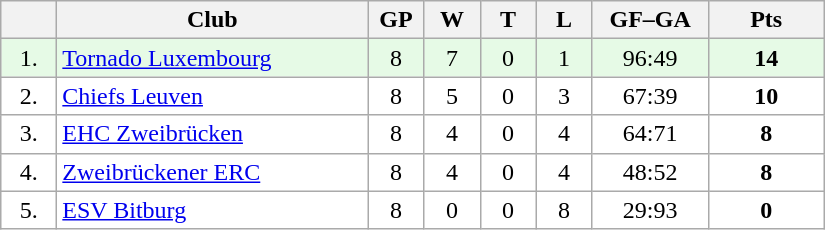<table class="wikitable">
<tr>
<th width="30"></th>
<th width="200">Club</th>
<th width="30">GP</th>
<th width="30">W</th>
<th width="30">T</th>
<th width="30">L</th>
<th width="70">GF–GA</th>
<th width="70">Pts</th>
</tr>
<tr bgcolor="#e6fae6" align="center">
<td>1.</td>
<td align="left"> <a href='#'>Tornado Luxembourg</a></td>
<td>8</td>
<td>7</td>
<td>0</td>
<td>1</td>
<td>96:49</td>
<td><strong>14</strong></td>
</tr>
<tr bgcolor="#FFFFFF" align="center">
<td>2.</td>
<td align="left"> <a href='#'>Chiefs Leuven</a></td>
<td>8</td>
<td>5</td>
<td>0</td>
<td>3</td>
<td>67:39</td>
<td><strong>10</strong></td>
</tr>
<tr bgcolor="#FFFFFF" align="center">
<td>3.</td>
<td align="left"> <a href='#'>EHC Zweibrücken</a></td>
<td>8</td>
<td>4</td>
<td>0</td>
<td>4</td>
<td>64:71</td>
<td><strong>8</strong></td>
</tr>
<tr bgcolor="#FFFFFF" align="center">
<td>4.</td>
<td align="left"> <a href='#'>Zweibrückener ERC</a></td>
<td>8</td>
<td>4</td>
<td>0</td>
<td>4</td>
<td>48:52</td>
<td><strong>8</strong></td>
</tr>
<tr bgcolor="#FFFFFF" align="center">
<td>5.</td>
<td align="left"> <a href='#'>ESV Bitburg</a></td>
<td>8</td>
<td>0</td>
<td>0</td>
<td>8</td>
<td>29:93</td>
<td><strong>0</strong></td>
</tr>
</table>
